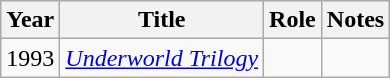<table class="wikitable sortable">
<tr>
<th>Year</th>
<th>Title</th>
<th>Role</th>
<th class="unsortable">Notes</th>
</tr>
<tr>
<td>1993</td>
<td><em><a href='#'>Underworld Trilogy</a></em></td>
<td></td>
<td></td>
</tr>
</table>
